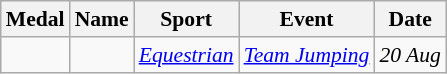<table class="wikitable sortable" style="font-size:90%">
<tr>
<th>Medal</th>
<th>Name</th>
<th>Sport</th>
<th>Event</th>
<th>Date</th>
</tr>
<tr>
<td><em></em></td>
<td><em></em></td>
<td><em><a href='#'>Equestrian</a></em></td>
<td><em><a href='#'>Team Jumping</a></em></td>
<td><em>20 Aug</em></td>
</tr>
</table>
